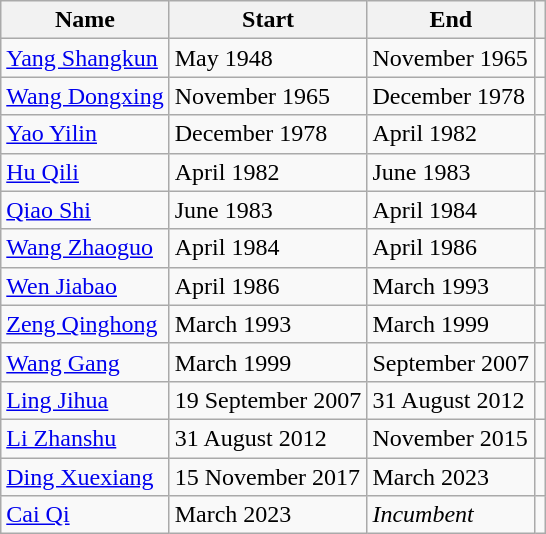<table class="wikitable">
<tr>
<th>Name</th>
<th>Start</th>
<th>End</th>
<th></th>
</tr>
<tr>
<td><a href='#'>Yang Shangkun</a></td>
<td>May 1948</td>
<td>November 1965</td>
<td></td>
</tr>
<tr>
<td><a href='#'>Wang Dongxing</a></td>
<td>November 1965</td>
<td>December 1978</td>
<td></td>
</tr>
<tr>
<td><a href='#'>Yao Yilin</a></td>
<td>December 1978</td>
<td>April 1982</td>
<td></td>
</tr>
<tr>
<td><a href='#'>Hu Qili</a></td>
<td>April 1982</td>
<td>June 1983</td>
<td></td>
</tr>
<tr>
<td><a href='#'>Qiao Shi</a></td>
<td>June 1983</td>
<td>April 1984</td>
<td></td>
</tr>
<tr>
<td><a href='#'>Wang Zhaoguo</a></td>
<td>April 1984</td>
<td>April 1986</td>
<td></td>
</tr>
<tr>
<td><a href='#'>Wen Jiabao</a></td>
<td>April 1986</td>
<td>March 1993</td>
<td></td>
</tr>
<tr>
<td><a href='#'>Zeng Qinghong</a></td>
<td>March 1993</td>
<td>March 1999</td>
<td></td>
</tr>
<tr>
<td><a href='#'>Wang Gang</a></td>
<td>March 1999</td>
<td>September 2007</td>
<td></td>
</tr>
<tr>
<td><a href='#'>Ling Jihua</a></td>
<td>19 September 2007</td>
<td>31 August 2012</td>
<td></td>
</tr>
<tr>
<td><a href='#'>Li Zhanshu</a></td>
<td>31 August 2012</td>
<td>November 2015</td>
<td></td>
</tr>
<tr>
<td><a href='#'>Ding Xuexiang</a></td>
<td>15 November 2017</td>
<td>March 2023</td>
<td></td>
</tr>
<tr>
<td><a href='#'>Cai Qi</a></td>
<td>March 2023</td>
<td><em>Incumbent</em></td>
<td></td>
</tr>
</table>
